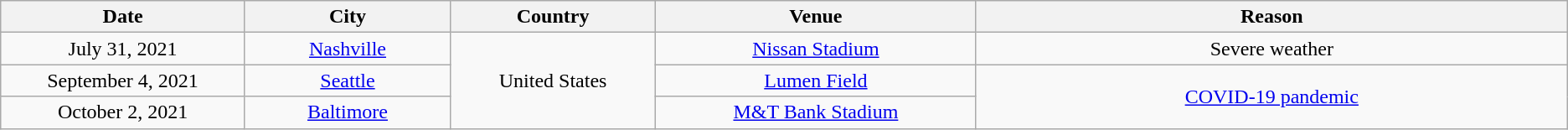<table class="wikitable plainrowheaders" style="text-align:center;">
<tr>
<th scope="col" style="width:12em;">Date</th>
<th scope="col" style="width:10em;">City</th>
<th scope="col" style="width:10em;">Country</th>
<th scope="col" style="width:16em;">Venue</th>
<th scope="col" style="width:30em;">Reason</th>
</tr>
<tr>
<td scope="row" style="text-align:center;">July 31, 2021</td>
<td><a href='#'>Nashville</a></td>
<td rowspan="3">United States</td>
<td><a href='#'>Nissan Stadium</a></td>
<td>Severe weather</td>
</tr>
<tr>
<td>September 4, 2021</td>
<td><a href='#'>Seattle</a></td>
<td><a href='#'>Lumen Field</a></td>
<td rowspan="2"><a href='#'>COVID-19 pandemic</a></td>
</tr>
<tr>
<td>October 2, 2021</td>
<td><a href='#'>Baltimore</a></td>
<td><a href='#'>M&T Bank Stadium</a></td>
</tr>
</table>
